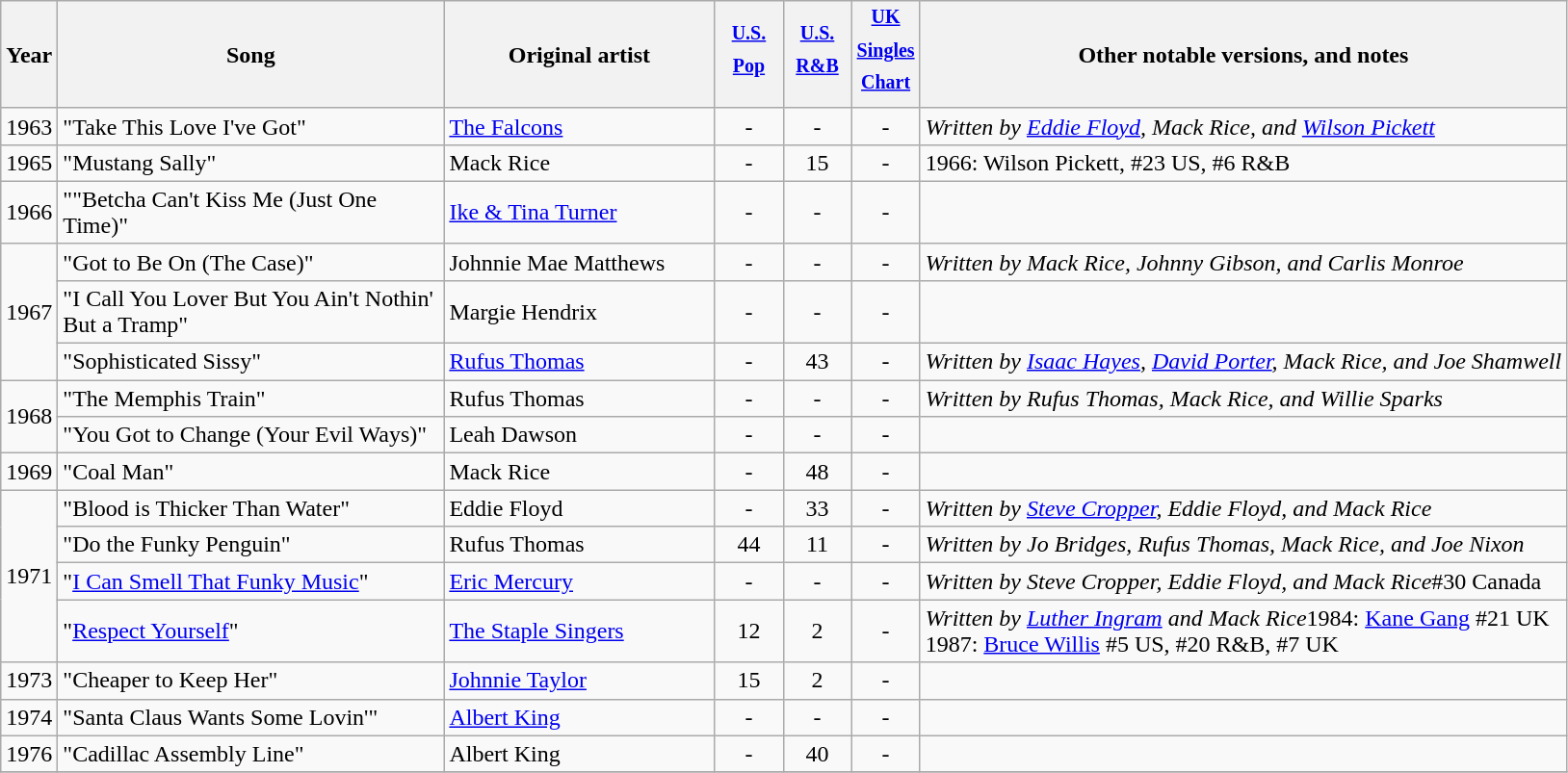<table class="wikitable">
<tr>
<th>Year</th>
<th width="260">Song</th>
<th width="180">Original artist</th>
<th width="40"><sup><a href='#'>U.S. Pop</a></sup></th>
<th width="40"><sup><a href='#'>U.S. R&B</a></sup></th>
<th width="40"><sup><a href='#'>UK Singles Chart</a></sup></th>
<th>Other notable versions, and notes</th>
</tr>
<tr>
<td rowspan="1">1963</td>
<td>"Take This Love I've Got"</td>
<td><a href='#'>The Falcons</a></td>
<td align="center">-</td>
<td align="center">-</td>
<td align="center">-</td>
<td><em>Written by <a href='#'>Eddie Floyd</a>, Mack Rice, and <a href='#'>Wilson Pickett</a></em></td>
</tr>
<tr>
<td rowspan="1">1965</td>
<td>"Mustang Sally"</td>
<td>Mack Rice</td>
<td align="center">-</td>
<td align="center">15</td>
<td align="center">-</td>
<td>1966: Wilson Pickett, #23 US, #6 R&B</td>
</tr>
<tr>
<td rowspan="1">1966</td>
<td>""Betcha Can't Kiss Me (Just One Time)"</td>
<td><a href='#'>Ike & Tina Turner</a></td>
<td align="center">-</td>
<td align="center">-</td>
<td align="center">-</td>
<td></td>
</tr>
<tr>
<td rowspan="3">1967</td>
<td>"Got to Be On (The Case)"</td>
<td>Johnnie Mae Matthews</td>
<td align="center">-</td>
<td align="center">-</td>
<td align="center">-</td>
<td><em>Written by Mack Rice, Johnny Gibson, and Carlis Monroe</em></td>
</tr>
<tr>
<td>"I Call You Lover But You Ain't Nothin' But a Tramp"</td>
<td>Margie Hendrix</td>
<td align="center">-</td>
<td align="center">-</td>
<td align="center">-</td>
<td></td>
</tr>
<tr>
<td>"Sophisticated Sissy"</td>
<td><a href='#'>Rufus Thomas</a></td>
<td align="center">-</td>
<td align="center">43</td>
<td align="center">-</td>
<td><em>Written by <a href='#'>Isaac Hayes</a>, <a href='#'>David Porter</a>, Mack Rice, and Joe Shamwell</em></td>
</tr>
<tr>
<td rowspan="2">1968</td>
<td>"The Memphis Train"</td>
<td>Rufus Thomas</td>
<td align="center">-</td>
<td align="center">-</td>
<td align="center">-</td>
<td><em>Written by Rufus Thomas, Mack Rice, and Willie Sparks</em></td>
</tr>
<tr>
<td>"You Got to Change (Your Evil Ways)"</td>
<td>Leah Dawson</td>
<td align="center">-</td>
<td align="center">-</td>
<td align="center">-</td>
<td></td>
</tr>
<tr>
<td rowspan="1">1969</td>
<td>"Coal Man"</td>
<td>Mack Rice</td>
<td align="center">-</td>
<td align="center">48</td>
<td align="center">-</td>
<td></td>
</tr>
<tr>
<td rowspan="4">1971</td>
<td>"Blood is Thicker Than Water"</td>
<td>Eddie Floyd</td>
<td align="center">-</td>
<td align="center">33</td>
<td align="center">-</td>
<td><em>Written by <a href='#'>Steve Cropper</a>, Eddie Floyd, and Mack Rice</em></td>
</tr>
<tr>
<td>"Do the Funky Penguin"</td>
<td>Rufus Thomas</td>
<td align="center">44</td>
<td align="center">11</td>
<td align="center">-</td>
<td><em>Written by Jo Bridges, Rufus Thomas, Mack Rice, and Joe Nixon</em></td>
</tr>
<tr>
<td>"<a href='#'>I Can Smell That Funky Music</a>"</td>
<td><a href='#'>Eric Mercury</a></td>
<td align="center">-</td>
<td align="center">-</td>
<td align="center">-</td>
<td><em>Written by Steve Cropper, Eddie Floyd, and Mack Rice</em>#30 Canada</td>
</tr>
<tr>
<td>"<a href='#'>Respect Yourself</a>"</td>
<td><a href='#'>The Staple Singers</a></td>
<td align="center">12</td>
<td align="center">2</td>
<td align="center">-</td>
<td><em>Written by <a href='#'>Luther Ingram</a> and Mack Rice</em>1984: <a href='#'>Kane Gang</a> #21 UK<br>1987: <a href='#'>Bruce Willis</a> #5 US, #20 R&B, #7 UK</td>
</tr>
<tr>
<td rowspan="1">1973</td>
<td>"Cheaper to Keep Her"</td>
<td><a href='#'>Johnnie Taylor</a></td>
<td align="center">15</td>
<td align="center">2</td>
<td align="center">-</td>
<td></td>
</tr>
<tr>
<td rowspan="1">1974</td>
<td>"Santa Claus Wants Some Lovin'"</td>
<td><a href='#'>Albert King</a></td>
<td align="center">-</td>
<td align="center">-</td>
<td align="center">-</td>
<td></td>
</tr>
<tr>
<td rowspan="1">1976</td>
<td>"Cadillac Assembly Line"</td>
<td>Albert King</td>
<td align="center">-</td>
<td align="center">40</td>
<td align="center">-</td>
<td></td>
</tr>
<tr>
</tr>
</table>
